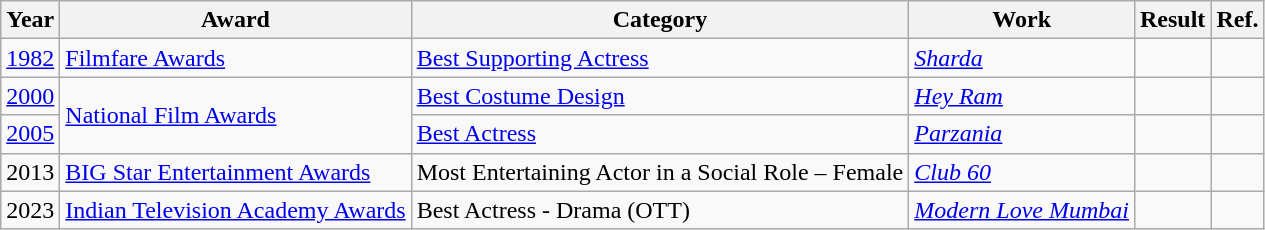<table class="wikitable">
<tr>
<th>Year</th>
<th>Award</th>
<th>Category</th>
<th>Work</th>
<th>Result</th>
<th>Ref.</th>
</tr>
<tr>
<td><a href='#'>1982</a></td>
<td><a href='#'>Filmfare Awards</a></td>
<td><a href='#'>Best Supporting Actress</a></td>
<td><em><a href='#'>Sharda</a></em></td>
<td></td>
<td></td>
</tr>
<tr>
<td><a href='#'>2000</a></td>
<td rowspan="2"><a href='#'>National Film Awards</a></td>
<td><a href='#'>Best Costume Design</a></td>
<td><em><a href='#'>Hey Ram</a></em></td>
<td></td>
<td></td>
</tr>
<tr>
<td><a href='#'>2005</a></td>
<td><a href='#'>Best Actress</a></td>
<td><em><a href='#'>Parzania</a></em></td>
<td></td>
<td></td>
</tr>
<tr>
<td>2013</td>
<td><a href='#'>BIG Star Entertainment Awards</a></td>
<td>Most Entertaining Actor in a Social Role – Female</td>
<td><em><a href='#'>Club 60</a></em></td>
<td></td>
<td></td>
</tr>
<tr>
<td>2023</td>
<td><a href='#'>Indian Television Academy Awards</a></td>
<td>Best Actress - Drama (OTT)</td>
<td><em><a href='#'>Modern Love Mumbai</a></em></td>
<td></td>
<td></td>
</tr>
</table>
